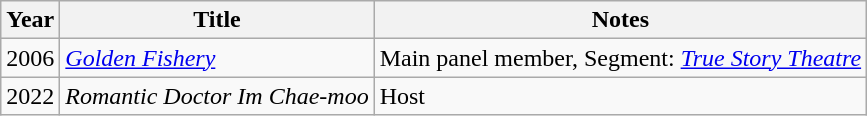<table class="wikitable">
<tr>
<th>Year</th>
<th>Title</th>
<th>Notes</th>
</tr>
<tr>
<td>2006</td>
<td><em><a href='#'>Golden Fishery</a></em></td>
<td>Main panel member, Segment: <em><a href='#'>True Story Theatre</a></em></td>
</tr>
<tr>
<td>2022</td>
<td><em>Romantic Doctor Im Chae-moo</em></td>
<td>Host</td>
</tr>
</table>
